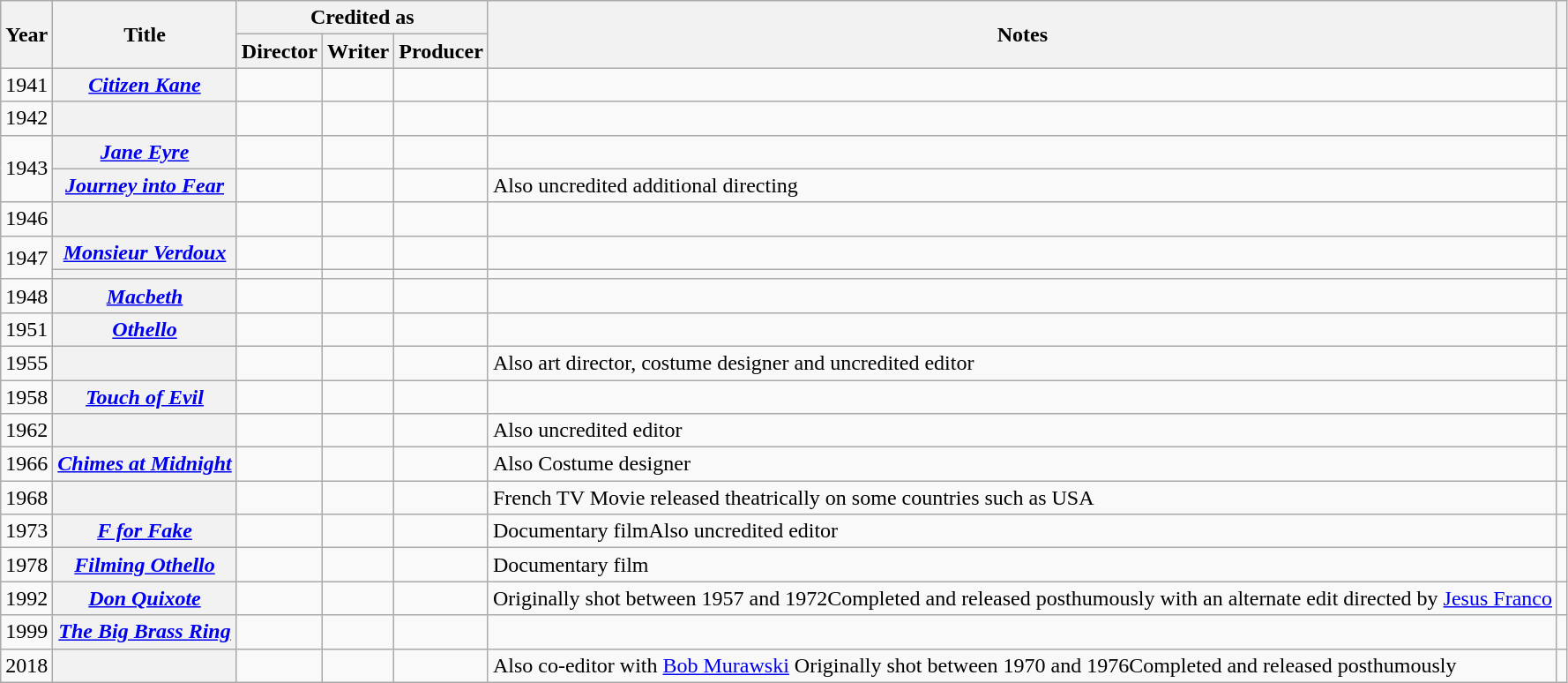<table class="wikitable sortable plainrowheaders">
<tr>
<th rowspan="2" scope="col">Year</th>
<th rowspan="2" scope="col">Title</th>
<th colspan="3"scope="col">Credited as</th>
<th rowspan="2" scope="col" class="unsortable">Notes</th>
<th rowspan="2" scope="col" class="unsortable"></th>
</tr>
<tr>
<th>Director</th>
<th>Writer</th>
<th>Producer</th>
</tr>
<tr>
<td>1941</td>
<th scope=row><em><a href='#'>Citizen Kane</a></em></th>
<td></td>
<td></td>
<td></td>
<td></td>
<td style="text-align:center;"></td>
</tr>
<tr>
<td>1942</td>
<th scope=row><em></em></th>
<td></td>
<td></td>
<td></td>
<td></td>
<td style="text-align:center;"></td>
</tr>
<tr>
<td rowspan=2>1943</td>
<th scope=row><em><a href='#'>Jane Eyre</a></em></th>
<td></td>
<td></td>
<td></td>
<td></td>
</tr>
<tr>
<th scope=row><em><a href='#'>Journey into Fear</a></em></th>
<td></td>
<td></td>
<td></td>
<td>Also uncredited additional directing</td>
<td style="text-align:center;"></td>
</tr>
<tr>
<td>1946</td>
<th scope=row><em></em></th>
<td></td>
<td></td>
<td></td>
<td></td>
<td style="text-align:center;"></td>
</tr>
<tr>
<td rowspan=2>1947</td>
<th scope=row><em><a href='#'>Monsieur Verdoux</a></em></th>
<td></td>
<td></td>
<td></td>
<td></td>
</tr>
<tr>
<th scope=row><em></em></th>
<td></td>
<td></td>
<td></td>
<td></td>
<td style="text-align:center;"></td>
</tr>
<tr>
<td>1948</td>
<th scope=row><em><a href='#'>Macbeth</a></em></th>
<td></td>
<td></td>
<td></td>
<td></td>
<td style="text-align:center;"></td>
</tr>
<tr>
<td>1951</td>
<th scope=row><em><a href='#'>Othello</a></em></th>
<td></td>
<td></td>
<td></td>
<td></td>
<td style="text-align:center;"></td>
</tr>
<tr>
<td>1955</td>
<th scope=row><em></em></th>
<td></td>
<td></td>
<td></td>
<td>Also art director, costume designer and uncredited editor</td>
<td style="text-align:center;"></td>
</tr>
<tr>
<td>1958</td>
<th scope=row><em><a href='#'>Touch of Evil</a></em></th>
<td></td>
<td></td>
<td></td>
<td></td>
<td style="text-align:center;"></td>
</tr>
<tr>
<td>1962</td>
<th scope=row><em></em></th>
<td></td>
<td></td>
<td></td>
<td>Also uncredited editor</td>
<td style="text-align:center;"></td>
</tr>
<tr>
<td>1966</td>
<th scope=row><em><a href='#'>Chimes at Midnight</a></em></th>
<td></td>
<td></td>
<td></td>
<td>Also Costume designer</td>
<td style="text-align:center;"></td>
</tr>
<tr>
<td>1968</td>
<th scope=row><em></em></th>
<td></td>
<td></td>
<td></td>
<td>French TV Movie released theatrically on some countries such as USA</td>
<td style="text-align:center;"></td>
</tr>
<tr>
<td>1973</td>
<th scope=row><em><a href='#'>F for Fake</a></em></th>
<td></td>
<td></td>
<td></td>
<td>Documentary filmAlso uncredited editor</td>
<td style="text-align:center;"></td>
</tr>
<tr>
<td>1978</td>
<th scope=row><em><a href='#'>Filming Othello</a></em></th>
<td></td>
<td></td>
<td></td>
<td>Documentary film</td>
<td></td>
</tr>
<tr>
<td>1992</td>
<th scope=row><em><a href='#'>Don Quixote</a></em></th>
<td></td>
<td></td>
<td></td>
<td>Originally shot between 1957 and 1972Completed and released posthumously with an alternate edit directed by <a href='#'>Jesus Franco</a></td>
<td style="text-align:center;"></td>
</tr>
<tr>
<td>1999</td>
<th scope=row><em><a href='#'>The Big Brass Ring</a></em></th>
<td></td>
<td></td>
<td></td>
<td></td>
<td></td>
</tr>
<tr>
<td>2018</td>
<th scope=row><em></em></th>
<td></td>
<td></td>
<td></td>
<td>Also co-editor with <a href='#'>Bob Murawski</a> Originally shot between 1970 and 1976Completed and released posthumously</td>
<td style="text-align:center;"></td>
</tr>
</table>
